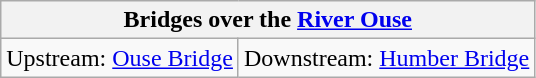<table class="wikitable">
<tr>
<th colspan=2>Bridges over the <a href='#'>River Ouse</a></th>
</tr>
<tr>
<td>Upstream: <a href='#'>Ouse Bridge</a></td>
<td>Downstream: <a href='#'>Humber Bridge</a></td>
</tr>
</table>
